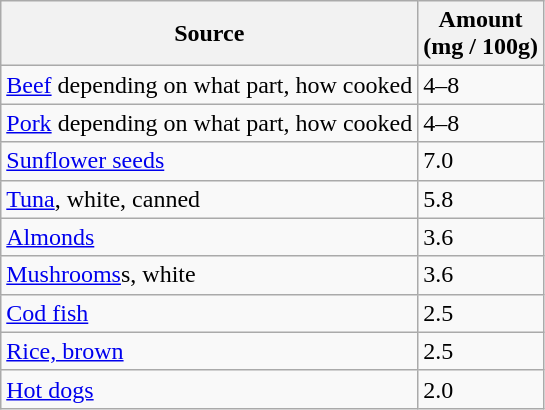<table class="wikitable">
<tr>
<th>Source</th>
<th>Amount<br> (mg / 100g)</th>
</tr>
<tr>
<td><a href='#'>Beef</a> depending on what part, how cooked</td>
<td>4–8</td>
</tr>
<tr>
<td><a href='#'>Pork</a> depending on what part, how cooked</td>
<td>4–8</td>
</tr>
<tr>
<td><a href='#'>Sunflower seeds</a></td>
<td>7.0</td>
</tr>
<tr>
<td><a href='#'>Tuna</a>, white, canned</td>
<td>5.8</td>
</tr>
<tr>
<td><a href='#'>Almonds</a></td>
<td>3.6</td>
</tr>
<tr>
<td><a href='#'>Mushrooms</a>s, white</td>
<td>3.6</td>
</tr>
<tr>
<td><a href='#'>Cod fish</a></td>
<td>2.5</td>
</tr>
<tr>
<td><a href='#'>Rice, brown</a></td>
<td>2.5</td>
</tr>
<tr>
<td><a href='#'>Hot dogs</a></td>
<td>2.0</td>
</tr>
</table>
